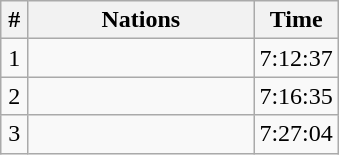<table class="wikitable" style="text-align:center;">
<tr>
<th width=8%>#</th>
<th width=67%>Nations</th>
<th width=25%>Time</th>
</tr>
<tr>
<td>1</td>
<td align="left"></td>
<td>7:12:37</td>
</tr>
<tr>
<td>2</td>
<td align="left"></td>
<td>7:16:35</td>
</tr>
<tr>
<td>3</td>
<td align="left"></td>
<td>7:27:04</td>
</tr>
</table>
